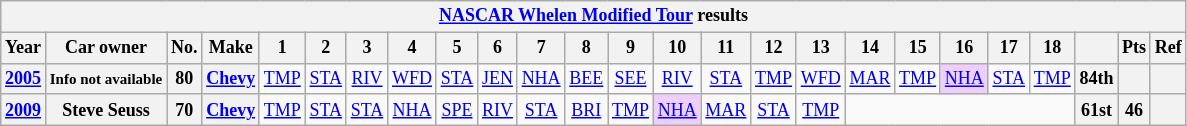<table class="wikitable" style="text-align:center; font-size:75%">
<tr>
<th colspan=25><a href='#'>NASCAR Whelen Modified Tour</a> results</th>
</tr>
<tr>
<th>Year</th>
<th>Car owner</th>
<th>No.</th>
<th>Make</th>
<th>1</th>
<th>2</th>
<th>3</th>
<th>4</th>
<th>5</th>
<th>6</th>
<th>7</th>
<th>8</th>
<th>9</th>
<th>10</th>
<th>11</th>
<th>12</th>
<th>13</th>
<th>14</th>
<th>15</th>
<th>16</th>
<th>17</th>
<th>18</th>
<th></th>
<th>Pts</th>
<th>Ref</th>
</tr>
<tr>
<th><a href='#'>2005</a></th>
<th><small>Info not available</small></th>
<th>80</th>
<th><a href='#'>Chevy</a></th>
<td><a href='#'>TMP</a></td>
<td><a href='#'>STA</a></td>
<td><a href='#'>RIV</a></td>
<td><a href='#'>WFD</a></td>
<td><a href='#'>STA</a></td>
<td><a href='#'>JEN</a></td>
<td><a href='#'>NHA</a></td>
<td><a href='#'>BEE</a></td>
<td><a href='#'>SEE</a></td>
<td><a href='#'>RIV</a></td>
<td><a href='#'>STA</a></td>
<td><a href='#'>TMP</a></td>
<td><a href='#'>WFD</a></td>
<td><a href='#'>MAR</a></td>
<td><a href='#'>TMP</a></td>
<td style="background:#EFCFFF;"><a href='#'>NHA</a><br></td>
<td><a href='#'>STA</a></td>
<td><a href='#'>TMP</a></td>
<th>84th</th>
<th></th>
<th></th>
</tr>
<tr>
<th><a href='#'>2009</a></th>
<th>Steve Seuss</th>
<th>70</th>
<th><a href='#'>Chevy</a></th>
<td><a href='#'>TMP</a></td>
<td><a href='#'>STA</a></td>
<td><a href='#'>STA</a></td>
<td><a href='#'>NHA</a></td>
<td><a href='#'>SPE</a></td>
<td><a href='#'>RIV</a></td>
<td><a href='#'>STA</a></td>
<td><a href='#'>BRI</a></td>
<td><a href='#'>TMP</a></td>
<td style="background:#EFCFFF;"><a href='#'>NHA</a><br></td>
<td><a href='#'>MAR</a></td>
<td><a href='#'>STA</a></td>
<td><a href='#'>TMP</a></td>
<td colspan=5></td>
<th>61st</th>
<th>46</th>
<th></th>
</tr>
</table>
